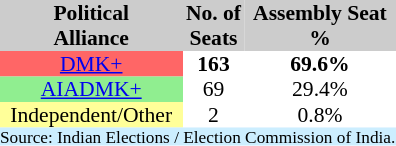<table class="toccolours" align="top-left" cellpadding="0" cellspacing="0" style="margin-right: .5em; margin-top: .4em;font-size: 90%;">
<tr>
</tr>
<tr bgcolor="#cccccc" valign="top">
<th>Political<br>Alliance</th>
<th>No. of<br>Seats</th>
<th>Assembly Seat<br>%</th>
</tr>
<tr>
<td align="center" bgcolor="FF6666"><a href='#'>DMK+</a></td>
<td align="center"><strong>163</strong></td>
<td align="center"><strong>69.6%</strong></td>
</tr>
<tr>
<td align="center" bgcolor="90EE90"><a href='#'>AIADMK+</a></td>
<td align="center">69</td>
<td align="center">29.4%</td>
</tr>
<tr>
<td align="center" bgcolor="ffff99">Independent/Other</td>
<td align="center">2</td>
<td align="center">0.8%</td>
</tr>
<tr>
<td style="font-size: 80%" colspan=3 bgcolor="#cceeff" align="center">Source: Indian Elections / Election Commission of India.</td>
</tr>
<tr>
</tr>
</table>
